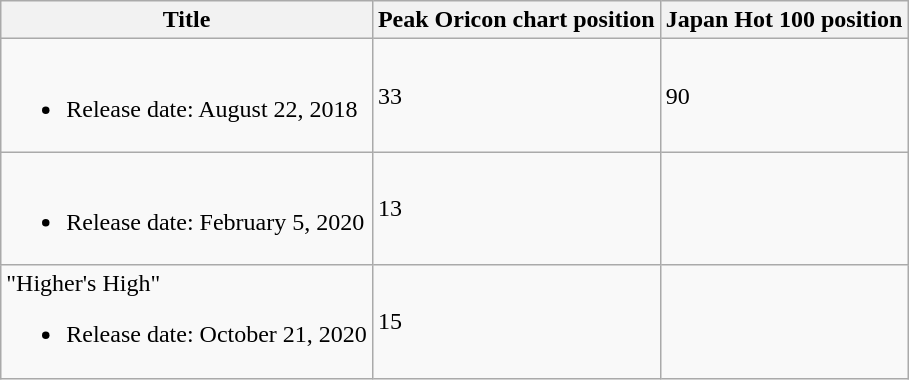<table class="wikitable">
<tr>
<th>Title</th>
<th>Peak Oricon chart position</th>
<th>Japan Hot 100 position</th>
</tr>
<tr>
<td><br><ul><li>Release date: August 22, 2018</li></ul></td>
<td>33</td>
<td>90</td>
</tr>
<tr>
<td><br><ul><li>Release date: February 5, 2020</li></ul></td>
<td>13</td>
<td></td>
</tr>
<tr>
<td>"Higher's High"<br><ul><li>Release date: October 21, 2020</li></ul></td>
<td>15</td>
<td></td>
</tr>
</table>
